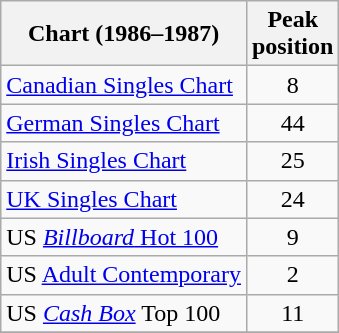<table class="wikitable sortable">
<tr>
<th>Chart (1986–1987)</th>
<th>Peak<br>position</th>
</tr>
<tr>
<td><a href='#'>Canadian Singles Chart</a></td>
<td align="center">8</td>
</tr>
<tr>
<td><a href='#'>German Singles Chart</a></td>
<td align="center">44</td>
</tr>
<tr>
<td><a href='#'>Irish Singles Chart</a></td>
<td align="center">25</td>
</tr>
<tr>
<td><a href='#'>UK Singles Chart</a></td>
<td align="center">24</td>
</tr>
<tr>
<td>US <a href='#'><em>Billboard</em> Hot 100</a></td>
<td align="center">9</td>
</tr>
<tr>
<td>US <a href='#'>Adult Contemporary</a></td>
<td align="center">2</td>
</tr>
<tr>
<td>US <a href='#'><em>Cash Box</em></a> Top 100</td>
<td align="center">11</td>
</tr>
<tr>
</tr>
</table>
